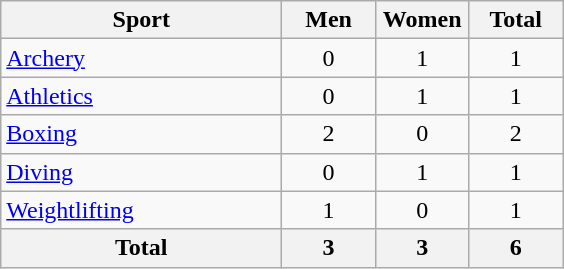<table class="wikitable sortable" style="text-align:center;">
<tr>
<th width=180>Sport</th>
<th width=55>Men</th>
<th width=55>Women</th>
<th width=55>Total</th>
</tr>
<tr>
<td align=left><a href='#'>Archery</a></td>
<td>0</td>
<td>1</td>
<td>1</td>
</tr>
<tr>
<td align=left><a href='#'>Athletics</a></td>
<td>0</td>
<td>1</td>
<td>1</td>
</tr>
<tr>
<td align=left><a href='#'>Boxing</a></td>
<td>2</td>
<td>0</td>
<td>2</td>
</tr>
<tr>
<td align=left><a href='#'>Diving</a></td>
<td>0</td>
<td>1</td>
<td>1</td>
</tr>
<tr>
<td align=left><a href='#'>Weightlifting</a></td>
<td>1</td>
<td>0</td>
<td>1</td>
</tr>
<tr>
<th>Total</th>
<th>3</th>
<th>3</th>
<th>6</th>
</tr>
</table>
